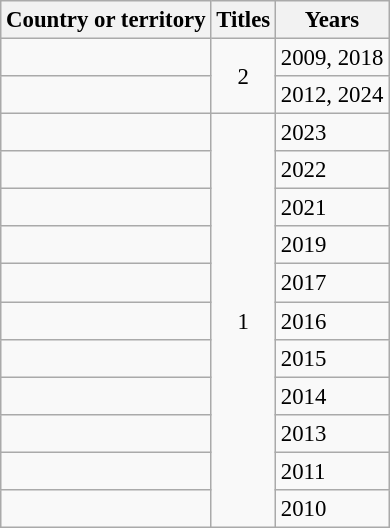<table class="wikitable sortable" style="font-size: 95%">
<tr>
<th scope="col">Country or territory</th>
<th scope="col">Titles</th>
<th scope="col">Years</th>
</tr>
<tr>
<td></td>
<td rowspan="2" style="text-align:center;">2</td>
<td>2009, 2018</td>
</tr>
<tr>
<td></td>
<td>2012, 2024</td>
</tr>
<tr>
<td></td>
<td rowspan="11" style="text-align:center;">1</td>
<td>2023</td>
</tr>
<tr>
<td></td>
<td>2022</td>
</tr>
<tr>
<td></td>
<td>2021</td>
</tr>
<tr>
<td></td>
<td>2019</td>
</tr>
<tr>
<td></td>
<td>2017</td>
</tr>
<tr>
<td></td>
<td>2016</td>
</tr>
<tr>
<td></td>
<td>2015</td>
</tr>
<tr>
<td></td>
<td>2014</td>
</tr>
<tr>
<td></td>
<td>2013</td>
</tr>
<tr>
<td></td>
<td>2011</td>
</tr>
<tr>
<td></td>
<td>2010</td>
</tr>
</table>
